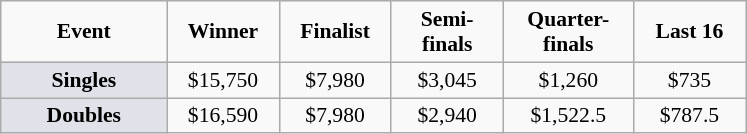<table class="wikitable" style="font-size:90%; text-align:center">
<tr>
<td width="104px"><strong>Event</strong></td>
<td width="68px"><strong>Winner</strong></td>
<td width="68px"><strong>Finalist</strong></td>
<td width="68px"><strong>Semi-finals</strong></td>
<td width="80px"><strong>Quarter-finals</strong></td>
<td width="68px"><strong>Last 16</strong></td>
</tr>
<tr>
<td bgcolor="#dfe2e9"><strong>Singles</strong></td>
<td>$15,750</td>
<td>$7,980</td>
<td>$3,045</td>
<td>$1,260</td>
<td>$735</td>
</tr>
<tr>
<td bgcolor="#dfe2e9"><strong>Doubles</strong></td>
<td>$16,590</td>
<td>$7,980</td>
<td>$2,940</td>
<td>$1,522.5</td>
<td>$787.5</td>
</tr>
</table>
